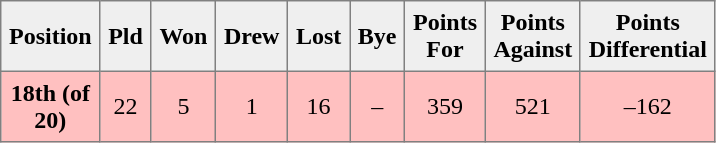<table style=border-collapse:collapse border=1 cellspacing=0 cellpadding=5>
<tr style="text-align:center; background:#efefef;">
<th width=20>Position</th>
<th width=20>Pld</th>
<th width=20>Won</th>
<th width=20>Drew</th>
<th width=20>Lost</th>
<th width=20>Bye</th>
<th width=20>Points For</th>
<th width=20>Points Against</th>
<th width=25>Points Differential</th>
</tr>
<tr style="text-align:center; background:#ffc0c0;">
<td><strong>18th (of 20)</strong></td>
<td>22</td>
<td>5</td>
<td>1</td>
<td>16</td>
<td>–</td>
<td>359</td>
<td>521</td>
<td>–162</td>
</tr>
</table>
